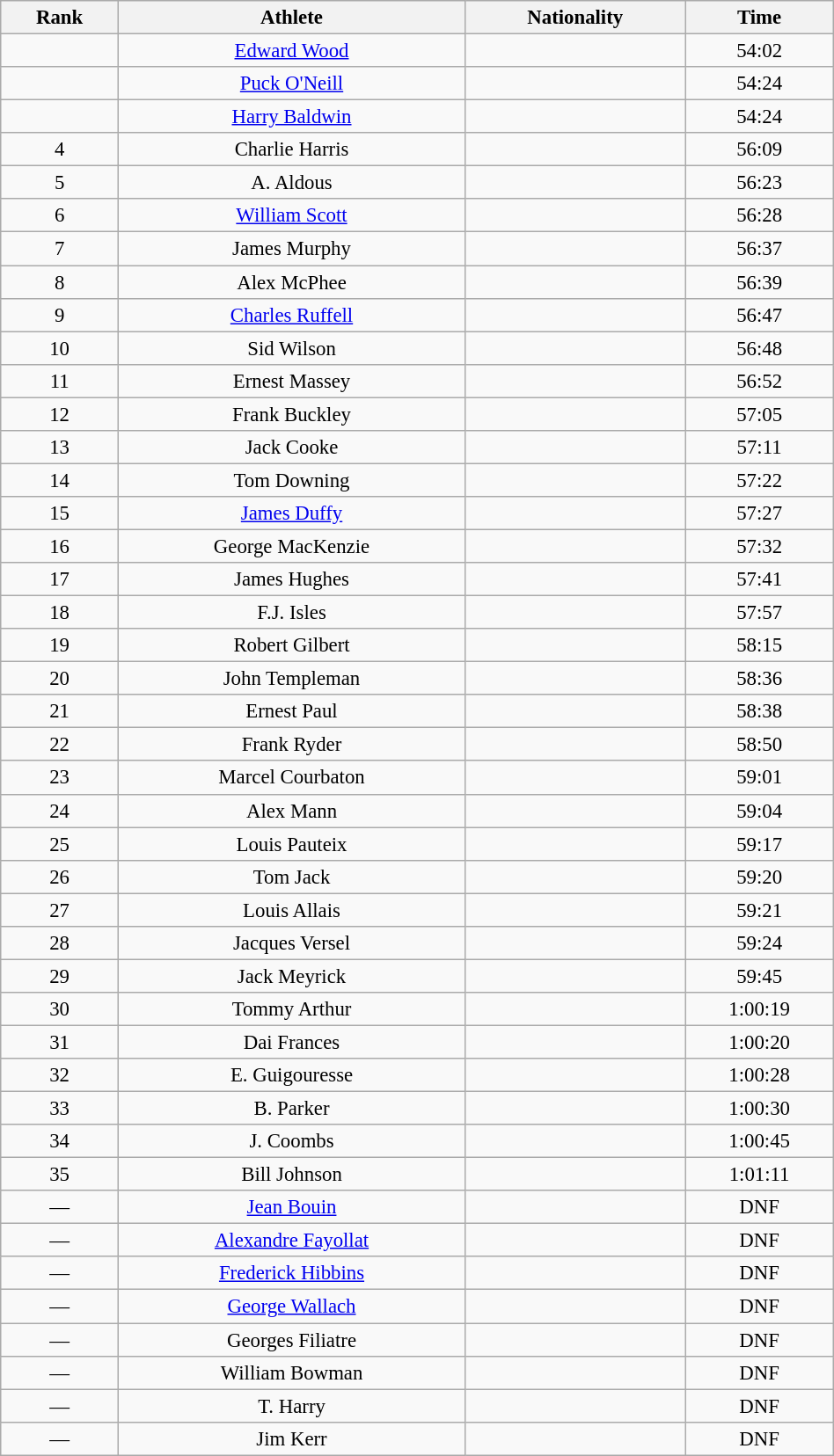<table class="wikitable sortable" style=" text-align:center; font-size:95%;" width="50%">
<tr>
<th>Rank</th>
<th>Athlete</th>
<th>Nationality</th>
<th>Time</th>
</tr>
<tr>
<td align=center></td>
<td><a href='#'>Edward Wood</a></td>
<td></td>
<td>54:02</td>
</tr>
<tr>
<td align=center></td>
<td><a href='#'>Puck O'Neill</a></td>
<td></td>
<td>54:24</td>
</tr>
<tr>
<td align=center></td>
<td><a href='#'>Harry Baldwin</a></td>
<td></td>
<td>54:24</td>
</tr>
<tr>
<td align=center>4</td>
<td>Charlie Harris</td>
<td></td>
<td>56:09</td>
</tr>
<tr>
<td align=center>5</td>
<td>A. Aldous</td>
<td></td>
<td>56:23</td>
</tr>
<tr>
<td align=center>6</td>
<td><a href='#'>William Scott</a></td>
<td></td>
<td>56:28</td>
</tr>
<tr>
<td align=center>7</td>
<td>James Murphy</td>
<td></td>
<td>56:37</td>
</tr>
<tr>
<td align=center>8</td>
<td>Alex McPhee</td>
<td></td>
<td>56:39</td>
</tr>
<tr>
<td align=center>9</td>
<td><a href='#'>Charles Ruffell</a></td>
<td></td>
<td>56:47</td>
</tr>
<tr>
<td align=center>10</td>
<td>Sid Wilson</td>
<td></td>
<td>56:48</td>
</tr>
<tr>
<td align=center>11</td>
<td>Ernest Massey</td>
<td></td>
<td>56:52</td>
</tr>
<tr>
<td align=center>12</td>
<td>Frank Buckley</td>
<td></td>
<td>57:05</td>
</tr>
<tr>
<td align=center>13</td>
<td>Jack Cooke</td>
<td></td>
<td>57:11</td>
</tr>
<tr>
<td align=center>14</td>
<td>Tom Downing</td>
<td></td>
<td>57:22</td>
</tr>
<tr>
<td align=center>15</td>
<td><a href='#'>James Duffy</a></td>
<td></td>
<td>57:27</td>
</tr>
<tr>
<td align=center>16</td>
<td>George MacKenzie</td>
<td></td>
<td>57:32</td>
</tr>
<tr>
<td align=center>17</td>
<td>James Hughes</td>
<td></td>
<td>57:41</td>
</tr>
<tr>
<td align=center>18</td>
<td>F.J. Isles</td>
<td></td>
<td>57:57</td>
</tr>
<tr>
<td align=center>19</td>
<td>Robert Gilbert</td>
<td></td>
<td>58:15</td>
</tr>
<tr>
<td align=center>20</td>
<td>John Templeman</td>
<td></td>
<td>58:36</td>
</tr>
<tr>
<td align=center>21</td>
<td>Ernest Paul</td>
<td></td>
<td>58:38</td>
</tr>
<tr>
<td align=center>22</td>
<td>Frank Ryder</td>
<td></td>
<td>58:50</td>
</tr>
<tr>
<td align=center>23</td>
<td>Marcel Courbaton</td>
<td></td>
<td>59:01</td>
</tr>
<tr>
<td align=center>24</td>
<td>Alex Mann</td>
<td></td>
<td>59:04</td>
</tr>
<tr>
<td align=center>25</td>
<td>Louis Pauteix</td>
<td></td>
<td>59:17</td>
</tr>
<tr>
<td align=center>26</td>
<td>Tom Jack</td>
<td></td>
<td>59:20</td>
</tr>
<tr>
<td align=center>27</td>
<td>Louis Allais</td>
<td></td>
<td>59:21</td>
</tr>
<tr>
<td align=center>28</td>
<td>Jacques Versel</td>
<td></td>
<td>59:24</td>
</tr>
<tr>
<td align=center>29</td>
<td>Jack Meyrick</td>
<td></td>
<td>59:45</td>
</tr>
<tr>
<td align=center>30</td>
<td>Tommy Arthur</td>
<td></td>
<td>1:00:19</td>
</tr>
<tr>
<td align=center>31</td>
<td>Dai Frances</td>
<td></td>
<td>1:00:20</td>
</tr>
<tr>
<td align=center>32</td>
<td>E. Guigouresse</td>
<td></td>
<td>1:00:28</td>
</tr>
<tr>
<td align=center>33</td>
<td>B. Parker</td>
<td></td>
<td>1:00:30</td>
</tr>
<tr>
<td align=center>34</td>
<td>J. Coombs</td>
<td></td>
<td>1:00:45</td>
</tr>
<tr>
<td align=center>35</td>
<td>Bill Johnson</td>
<td></td>
<td>1:01:11</td>
</tr>
<tr>
<td align=center>—</td>
<td><a href='#'>Jean Bouin</a></td>
<td></td>
<td>DNF</td>
</tr>
<tr>
<td align=center>—</td>
<td><a href='#'>Alexandre Fayollat</a></td>
<td></td>
<td>DNF</td>
</tr>
<tr>
<td align=center>—</td>
<td><a href='#'>Frederick Hibbins</a></td>
<td></td>
<td>DNF</td>
</tr>
<tr>
<td align=center>—</td>
<td><a href='#'>George Wallach</a></td>
<td></td>
<td>DNF</td>
</tr>
<tr>
<td align=center>—</td>
<td>Georges Filiatre</td>
<td></td>
<td>DNF</td>
</tr>
<tr>
<td align=center>—</td>
<td>William Bowman</td>
<td></td>
<td>DNF</td>
</tr>
<tr>
<td align=center>—</td>
<td>T. Harry</td>
<td></td>
<td>DNF</td>
</tr>
<tr>
<td align=center>—</td>
<td>Jim Kerr</td>
<td></td>
<td>DNF</td>
</tr>
</table>
